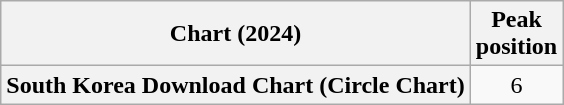<table class="wikitable sortable plainrowheaders" style="text-align:center">
<tr>
<th scope="col">Chart (2024)</th>
<th scope="col">Peak<br>position</th>
</tr>
<tr>
<th scope="row">South Korea Download Chart (Circle Chart)</th>
<td>6</td>
</tr>
</table>
